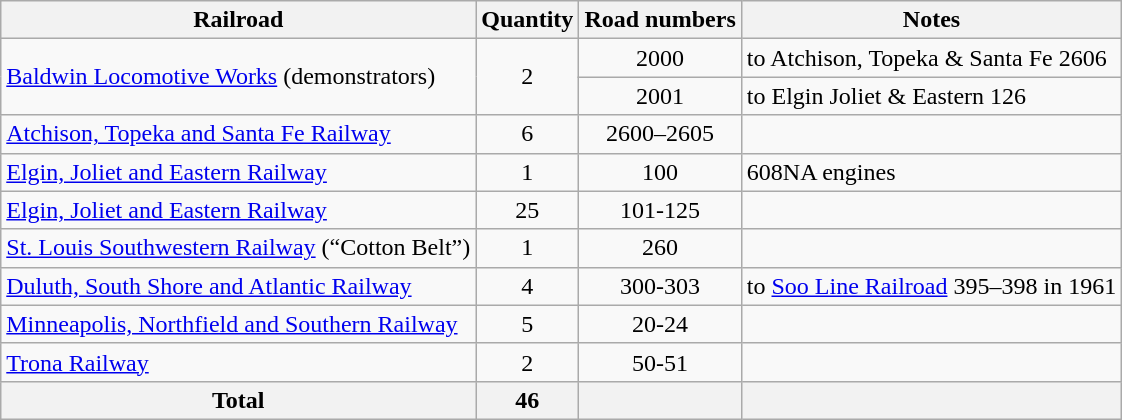<table class="wikitable">
<tr>
<th>Railroad</th>
<th>Quantity</th>
<th>Road numbers</th>
<th>Notes</th>
</tr>
<tr>
<td rowspan=2><a href='#'>Baldwin Locomotive Works</a> (demonstrators)</td>
<td rowspan=2 style="text-align:center;">2</td>
<td style="text-align:center;">2000</td>
<td>to Atchison, Topeka & Santa Fe 2606</td>
</tr>
<tr>
<td style="text-align:center;">2001</td>
<td>to Elgin Joliet & Eastern 126</td>
</tr>
<tr>
<td><a href='#'>Atchison, Topeka and Santa Fe Railway</a></td>
<td style="text-align:center;">6</td>
<td style="text-align:center;">2600–2605</td>
<td></td>
</tr>
<tr>
<td><a href='#'>Elgin, Joliet and Eastern Railway</a></td>
<td style="text-align:center;">1</td>
<td style="text-align:center;">100</td>
<td>608NA engines</td>
</tr>
<tr>
<td><a href='#'>Elgin, Joliet and Eastern Railway</a></td>
<td style="text-align:center;">25</td>
<td style="text-align:center;">101-125</td>
<td></td>
</tr>
<tr>
<td><a href='#'>St. Louis Southwestern Railway</a> (“Cotton Belt”)</td>
<td style="text-align:center;">1</td>
<td style="text-align:center;">260</td>
<td></td>
</tr>
<tr>
<td><a href='#'>Duluth, South Shore and Atlantic Railway</a></td>
<td style="text-align:center;">4</td>
<td style="text-align:center;">300-303</td>
<td>to <a href='#'>Soo Line Railroad</a> 395–398 in 1961</td>
</tr>
<tr>
<td><a href='#'>Minneapolis, Northfield and Southern Railway</a></td>
<td style="text-align:center;">5</td>
<td style="text-align:center;">20-24</td>
<td></td>
</tr>
<tr>
<td><a href='#'>Trona Railway</a></td>
<td style="text-align:center;">2</td>
<td style="text-align:center;">50-51</td>
<td></td>
</tr>
<tr>
<th>Total</th>
<th>46</th>
<th></th>
<th></th>
</tr>
</table>
